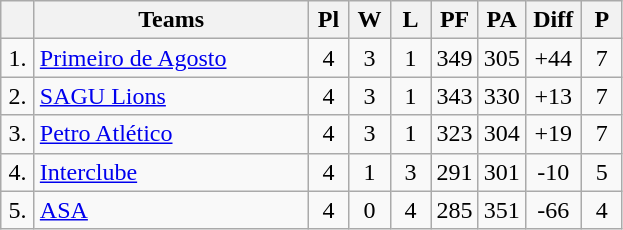<table class="wikitable" style="text-align:center">
<tr>
<th width=15></th>
<th width=175>Teams</th>
<th width=20>Pl</th>
<th width=20>W</th>
<th width=20>L</th>
<th width=20>PF</th>
<th width=20>PA</th>
<th width=30>Diff</th>
<th width=20>P</th>
</tr>
<tr>
<td>1.</td>
<td align=left> <a href='#'>Primeiro de Agosto</a></td>
<td>4</td>
<td>3</td>
<td>1</td>
<td>349</td>
<td>305</td>
<td>+44</td>
<td>7</td>
</tr>
<tr>
<td>2.</td>
<td align=left> <a href='#'>SAGU Lions</a></td>
<td>4</td>
<td>3</td>
<td>1</td>
<td>343</td>
<td>330</td>
<td>+13</td>
<td>7</td>
</tr>
<tr>
<td>3.</td>
<td align=left> <a href='#'>Petro Atlético</a></td>
<td>4</td>
<td>3</td>
<td>1</td>
<td>323</td>
<td>304</td>
<td>+19</td>
<td>7</td>
</tr>
<tr>
<td>4.</td>
<td align=left> <a href='#'>Interclube</a></td>
<td>4</td>
<td>1</td>
<td>3</td>
<td>291</td>
<td>301</td>
<td>-10</td>
<td>5</td>
</tr>
<tr>
<td>5.</td>
<td align=left> <a href='#'>ASA</a></td>
<td>4</td>
<td>0</td>
<td>4</td>
<td>285</td>
<td>351</td>
<td>-66</td>
<td>4</td>
</tr>
</table>
